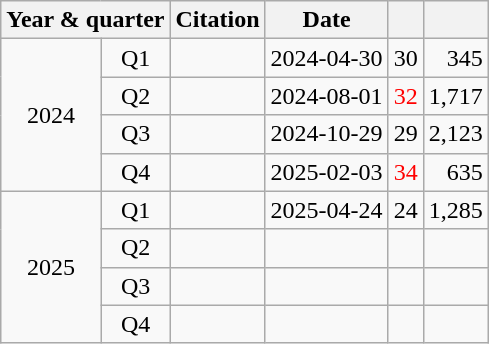<table class="wikitable" style="float:left; text-align:center;">
<tr>
<th scope="col" colspan=2>Year & quarter</th>
<th scope="col">Citation</th>
<th scope="col">Date</th>
<th scope="col"></th>
<th scope="col"></th>
</tr>
<tr>
<td rowspan=4>2024</td>
<td>Q1</td>
<td></td>
<td>2024-04-30</td>
<td align=right>30</td>
<td align=right>345</td>
</tr>
<tr>
<td>Q2</td>
<td></td>
<td>2024-08-01</td>
<td align=right style="color:red">32</td>
<td align=right>1,717</td>
</tr>
<tr>
<td>Q3</td>
<td></td>
<td>2024-10-29</td>
<td align=right>29</td>
<td align=right>2,123</td>
</tr>
<tr>
<td>Q4</td>
<td></td>
<td>2025-02-03</td>
<td align=right style="color:red">34</td>
<td align=right>635</td>
</tr>
<tr>
<td rowspan=4>2025</td>
<td>Q1</td>
<td></td>
<td>2025-04-24</td>
<td align=right>24</td>
<td align=right>1,285</td>
</tr>
<tr>
<td>Q2</td>
<td></td>
<td></td>
<td></td>
<td></td>
</tr>
<tr>
<td>Q3</td>
<td></td>
<td></td>
<td></td>
<td></td>
</tr>
<tr>
<td>Q4</td>
<td></td>
<td></td>
<td></td>
<td></td>
</tr>
</table>
